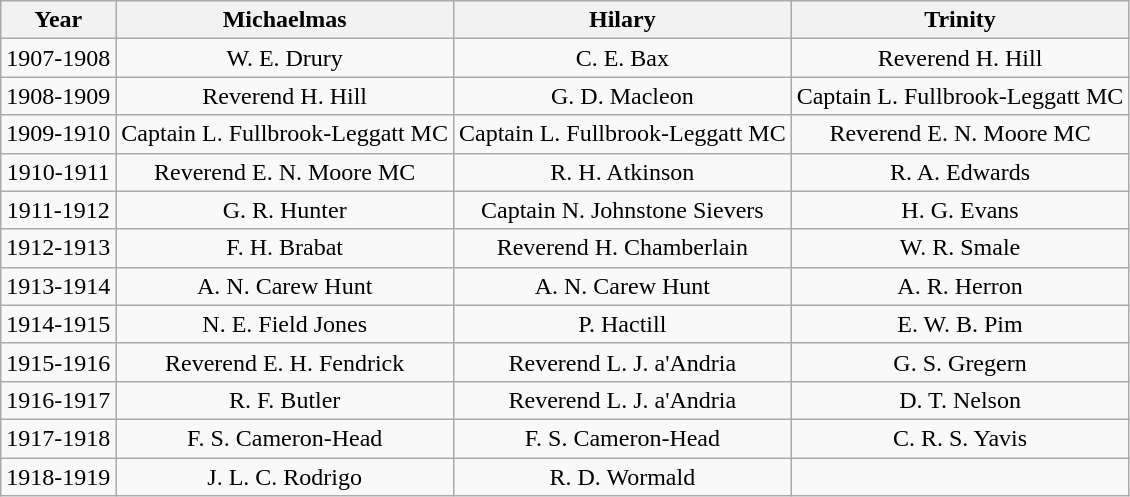<table class="wikitable sortable">
<tr>
<th>Year</th>
<th>Michaelmas</th>
<th>Hilary</th>
<th>Trinity</th>
</tr>
<tr>
<td align="center">1907-1908</td>
<td align="center"> W. E. Drury</td>
<td align="center"> C. E. Bax</td>
<td align="center"> Reverend H. Hill</td>
</tr>
<tr>
<td align="center">1908-1909</td>
<td align="center"> Reverend H. Hill</td>
<td align="center"> G. D. Macleon</td>
<td align="center"> Captain L. Fullbrook-Leggatt MC</td>
</tr>
<tr>
<td align="center">1909-1910</td>
<td align="center"> Captain L. Fullbrook-Leggatt MC</td>
<td align="center"> Captain L. Fullbrook-Leggatt MC</td>
<td align="center"> Reverend E. N. Moore MC</td>
</tr>
<tr>
<td align="center">1910-1911</td>
<td align="center"> Reverend E. N. Moore MC</td>
<td align="center"> R. H. Atkinson</td>
<td align="center"> R. A. Edwards</td>
</tr>
<tr>
<td align="center">1911-1912</td>
<td align="center"> G. R. Hunter</td>
<td align="center"> Captain N. Johnstone Sievers</td>
<td align="center"> H. G. Evans</td>
</tr>
<tr>
<td align="center">1912-1913</td>
<td align="center"> F. H. Brabat</td>
<td align="center"> Reverend H. Chamberlain</td>
<td align="center"> W. R. Smale</td>
</tr>
<tr>
<td align="center">1913-1914</td>
<td align="center"> A. N. Carew Hunt</td>
<td align="center"> A. N. Carew Hunt</td>
<td align="center"> A. R. Herron</td>
</tr>
<tr>
<td align="center">1914-1915</td>
<td align="center"> N. E. Field Jones</td>
<td align="center"> P. Hactill</td>
<td align="center"> E. W. B. Pim</td>
</tr>
<tr>
<td align="center">1915-1916</td>
<td align="center"> Reverend E. H. Fendrick</td>
<td align="center"> Reverend L. J. a'Andria</td>
<td align="center"> G. S. Gregern</td>
</tr>
<tr>
<td align="center">1916-1917</td>
<td align="center"> R. F. Butler</td>
<td align="center"> Reverend L. J. a'Andria</td>
<td align="center"> D. T. Nelson</td>
</tr>
<tr>
<td align="center">1917-1918</td>
<td align="center"> F. S. Cameron-Head</td>
<td align="center"> F. S. Cameron-Head</td>
<td align="center"> C. R. S. Yavis</td>
</tr>
<tr>
<td align="center">1918-1919</td>
<td align="center"> J. L. C. Rodrigo</td>
<td align="center"> R. D. Wormald</td>
<td></td>
</tr>
</table>
